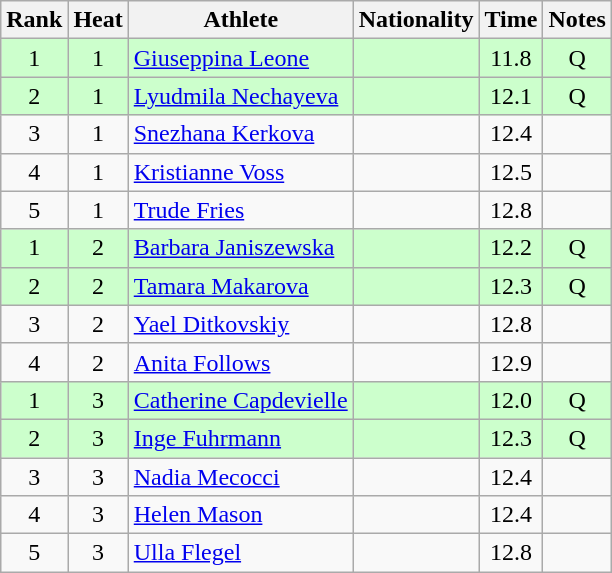<table class="wikitable sortable" style="text-align:center">
<tr>
<th>Rank</th>
<th>Heat</th>
<th>Athlete</th>
<th>Nationality</th>
<th>Time</th>
<th>Notes</th>
</tr>
<tr bgcolor=ccffcc>
<td>1</td>
<td>1</td>
<td align=left><a href='#'>Giuseppina Leone</a></td>
<td align=left></td>
<td>11.8</td>
<td>Q</td>
</tr>
<tr bgcolor=ccffcc>
<td>2</td>
<td>1</td>
<td align=left><a href='#'>Lyudmila Nechayeva</a></td>
<td align=left></td>
<td>12.1</td>
<td>Q</td>
</tr>
<tr>
<td>3</td>
<td>1</td>
<td align=left><a href='#'>Snezhana Kerkova</a></td>
<td align=left></td>
<td>12.4</td>
<td></td>
</tr>
<tr>
<td>4</td>
<td>1</td>
<td align=left><a href='#'>Kristianne Voss</a></td>
<td align=left></td>
<td>12.5</td>
<td></td>
</tr>
<tr>
<td>5</td>
<td>1</td>
<td align=left><a href='#'>Trude Fries</a></td>
<td align=left></td>
<td>12.8</td>
<td></td>
</tr>
<tr bgcolor=ccffcc>
<td>1</td>
<td>2</td>
<td align=left><a href='#'>Barbara Janiszewska</a></td>
<td align=left></td>
<td>12.2</td>
<td>Q</td>
</tr>
<tr bgcolor=ccffcc>
<td>2</td>
<td>2</td>
<td align=left><a href='#'>Tamara Makarova</a></td>
<td align=left></td>
<td>12.3</td>
<td>Q</td>
</tr>
<tr>
<td>3</td>
<td>2</td>
<td align=left><a href='#'>Yael Ditkovskiy</a></td>
<td align=left></td>
<td>12.8</td>
<td></td>
</tr>
<tr>
<td>4</td>
<td>2</td>
<td align=left><a href='#'>Anita Follows</a></td>
<td align=left></td>
<td>12.9</td>
<td></td>
</tr>
<tr bgcolor=ccffcc>
<td>1</td>
<td>3</td>
<td align=left><a href='#'>Catherine Capdevielle</a></td>
<td align=left></td>
<td>12.0</td>
<td>Q</td>
</tr>
<tr bgcolor=ccffcc>
<td>2</td>
<td>3</td>
<td align=left><a href='#'>Inge Fuhrmann</a></td>
<td align=left></td>
<td>12.3</td>
<td>Q</td>
</tr>
<tr>
<td>3</td>
<td>3</td>
<td align=left><a href='#'>Nadia Mecocci</a></td>
<td align=left></td>
<td>12.4</td>
<td></td>
</tr>
<tr>
<td>4</td>
<td>3</td>
<td align=left><a href='#'>Helen Mason</a></td>
<td align=left></td>
<td>12.4</td>
<td></td>
</tr>
<tr>
<td>5</td>
<td>3</td>
<td align=left><a href='#'>Ulla Flegel</a></td>
<td align=left></td>
<td>12.8</td>
<td></td>
</tr>
</table>
